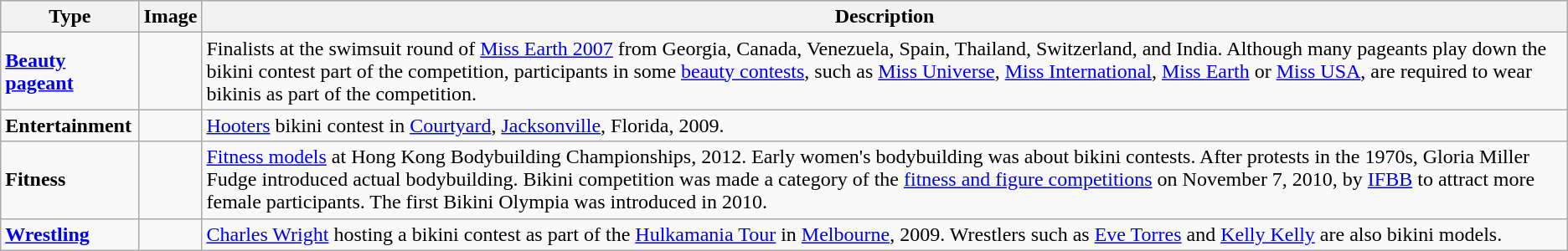<table class="wikitable">
<tr style="background:#ccc; text-align:center;">
<th>Type</th>
<th>Image</th>
<th>Description</th>
</tr>
<tr>
<td><strong><a href='#'>Beauty pageant</a></strong></td>
<td></td>
<td>Finalists at the swimsuit round of <a href='#'>Miss Earth 2007</a> from Georgia, Canada, Venezuela, Spain, Thailand, Switzerland, and India. Although many pageants play down the bikini contest part of the competition, participants in some <a href='#'>beauty contests</a>, such as <a href='#'>Miss Universe</a>, <a href='#'>Miss International</a>, <a href='#'>Miss Earth</a> or <a href='#'>Miss USA</a>, are required to wear bikinis as part of the competition.</td>
</tr>
<tr>
<td><strong>Entertainment</strong></td>
<td></td>
<td><a href='#'>Hooters</a> bikini contest in <a href='#'>Courtyard</a>, <a href='#'>Jacksonville</a>, Florida, 2009.</td>
</tr>
<tr>
<td><strong>Fitness</strong></td>
<td></td>
<td><a href='#'>Fitness models</a> at Hong Kong Bodybuilding Championships, 2012. Early women's bodybuilding was about bikini contests. After protests in the 1970s, Gloria Miller Fudge introduced actual bodybuilding. Bikini competition was made a category of the <a href='#'>fitness and figure competitions</a> on November 7, 2010, by <a href='#'>IFBB</a> to attract more female participants. The first Bikini Olympia was introduced in 2010.</td>
</tr>
<tr>
<td><strong><a href='#'>Wrestling</a></strong></td>
<td></td>
<td><a href='#'>Charles Wright</a> hosting a bikini contest as part of the <a href='#'>Hulkamania Tour</a> in <a href='#'>Melbourne</a>, 2009. Wrestlers such as <a href='#'>Eve Torres</a> and <a href='#'>Kelly Kelly</a> are also bikini models.</td>
</tr>
</table>
